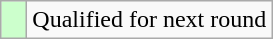<table class="wikitable">
<tr>
<td style="width:10px; background:#cfc"></td>
<td>Qualified for next round</td>
</tr>
</table>
